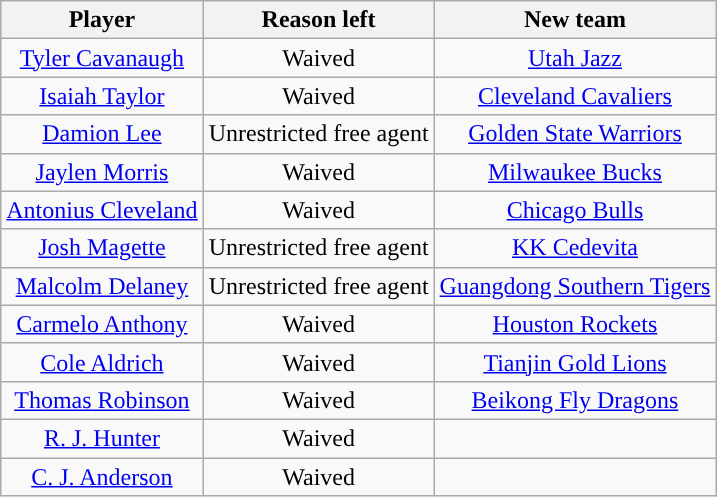<table class="wikitable sortable sortable" style="text-align: center">
<tr>
<th>Player</th>
<th>Reason left</th>
<th>New team</th>
</tr>
<tr style="text-align: center">
<td><a href='#'>Tyler Cavanaugh</a></td>
<td>Waived</td>
<td><a href='#'>Utah Jazz</a></td>
</tr>
<tr style="text-align: center">
<td><a href='#'>Isaiah Taylor</a></td>
<td>Waived</td>
<td><a href='#'>Cleveland Cavaliers</a></td>
</tr>
<tr style="text-align: center">
<td><a href='#'>Damion Lee</a></td>
<td>Unrestricted free agent</td>
<td><a href='#'>Golden State Warriors</a></td>
</tr>
<tr style="text-align: center">
<td><a href='#'>Jaylen Morris</a></td>
<td>Waived</td>
<td><a href='#'>Milwaukee Bucks</a></td>
</tr>
<tr>
<td><a href='#'>Antonius Cleveland</a></td>
<td>Waived</td>
<td><a href='#'>Chicago Bulls</a></td>
</tr>
<tr style="text-align: center">
<td><a href='#'>Josh Magette</a></td>
<td>Unrestricted free agent</td>
<td> <a href='#'>KK Cedevita</a></td>
</tr>
<tr style="text-align: center">
<td><a href='#'>Malcolm Delaney</a></td>
<td>Unrestricted free agent</td>
<td> <a href='#'>Guangdong Southern Tigers</a></td>
</tr>
<tr style="text-align: center">
<td><a href='#'>Carmelo Anthony</a></td>
<td>Waived</td>
<td><a href='#'>Houston Rockets</a></td>
</tr>
<tr style="text-align: center">
<td><a href='#'>Cole Aldrich</a></td>
<td>Waived</td>
<td> <a href='#'>Tianjin Gold Lions</a></td>
</tr>
<tr style="text-align: center">
<td><a href='#'>Thomas Robinson</a></td>
<td>Waived</td>
<td> <a href='#'>Beikong Fly Dragons</a></td>
</tr>
<tr style="text-align: center">
<td><a href='#'>R. J. Hunter</a></td>
<td>Waived</td>
<td></td>
</tr>
<tr style="text-align: center">
<td><a href='#'>C. J. Anderson</a></td>
<td>Waived</td>
<td></td>
</tr>
</table>
